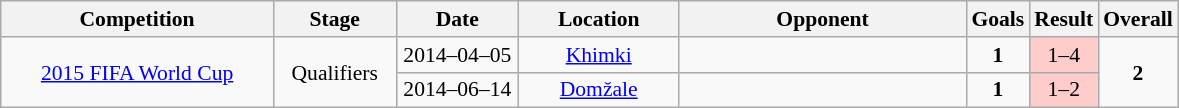<table class="wikitable" style="font-size:90%">
<tr>
<th width=175px>Competition</th>
<th width=75px>Stage</th>
<th width=75px>Date</th>
<th width=100px>Location</th>
<th width=185px>Opponent</th>
<th width=25px>Goals</th>
<th width=25>Result</th>
<th width=25px>Overall</th>
</tr>
<tr align=center>
<td rowspan=2><a href='#'>2015 FIFA World Cup</a></td>
<td rowspan=2>Qualifiers</td>
<td>2014–04–05</td>
<td><a href='#'>Khimki</a></td>
<td align=left></td>
<td><strong>1</strong></td>
<td bgcolor=#FFCCCC>1–4</td>
<td rowspan=2><strong>2</strong></td>
</tr>
<tr align=center>
<td>2014–06–14</td>
<td><a href='#'>Domžale</a></td>
<td align=left></td>
<td><strong>1</strong></td>
<td bgcolor=#FFCCCC>1–2</td>
</tr>
</table>
